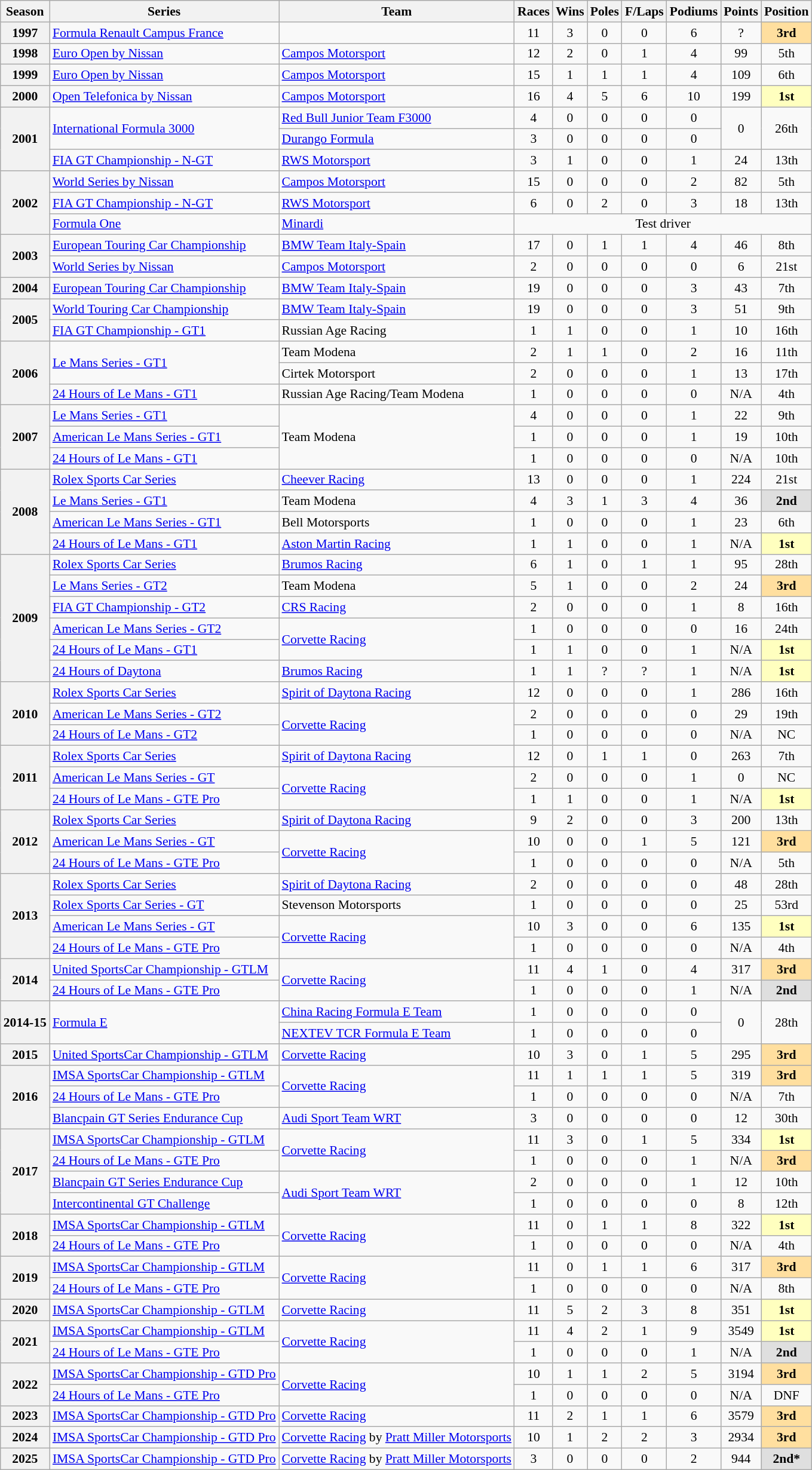<table class="wikitable" style="font-size: 90%; text-align:center">
<tr>
<th>Season</th>
<th>Series</th>
<th>Team</th>
<th>Races</th>
<th>Wins</th>
<th>Poles</th>
<th>F/Laps</th>
<th>Podiums</th>
<th>Points</th>
<th>Position</th>
</tr>
<tr>
<th>1997</th>
<td align="left"><a href='#'>Formula Renault Campus France</a></td>
<td align="left"></td>
<td>11</td>
<td>3</td>
<td>0</td>
<td>0</td>
<td>6</td>
<td>?</td>
<td style="background:#FFDF9F;"><strong>3rd</strong></td>
</tr>
<tr>
<th>1998</th>
<td align="left"><a href='#'>Euro Open by Nissan</a></td>
<td align="left"><a href='#'>Campos Motorsport</a></td>
<td>12</td>
<td>2</td>
<td>0</td>
<td>1</td>
<td>4</td>
<td>99</td>
<td>5th</td>
</tr>
<tr>
<th>1999</th>
<td align="left"><a href='#'>Euro Open by Nissan</a></td>
<td align="left"><a href='#'>Campos Motorsport</a></td>
<td>15</td>
<td>1</td>
<td>1</td>
<td>1</td>
<td>4</td>
<td>109</td>
<td>6th</td>
</tr>
<tr>
<th>2000</th>
<td align="left"><a href='#'>Open Telefonica by Nissan</a></td>
<td align="left"><a href='#'>Campos Motorsport</a></td>
<td>16</td>
<td>4</td>
<td>5</td>
<td>6</td>
<td>10</td>
<td>199</td>
<td style="background:#FFFFBF;"><strong>1st</strong></td>
</tr>
<tr>
<th rowspan="3">2001</th>
<td rowspan=2 align=left><a href='#'>International Formula 3000</a></td>
<td align="left"><a href='#'>Red Bull Junior Team F3000</a></td>
<td>4</td>
<td>0</td>
<td>0</td>
<td>0</td>
<td>0</td>
<td rowspan=2>0</td>
<td rowspan=2>26th</td>
</tr>
<tr>
<td align="left"><a href='#'>Durango Formula</a></td>
<td>3</td>
<td>0</td>
<td>0</td>
<td>0</td>
<td>0</td>
</tr>
<tr>
<td align="left"><a href='#'>FIA GT Championship - N-GT</a></td>
<td align="left"><a href='#'>RWS Motorsport</a></td>
<td>3</td>
<td>1</td>
<td>0</td>
<td>0</td>
<td>1</td>
<td>24</td>
<td>13th</td>
</tr>
<tr>
<th rowspan="3">2002</th>
<td align="left"><a href='#'>World Series by Nissan</a></td>
<td align="left"><a href='#'>Campos Motorsport</a></td>
<td>15</td>
<td>0</td>
<td>0</td>
<td>0</td>
<td>2</td>
<td>82</td>
<td>5th</td>
</tr>
<tr>
<td align="left"><a href='#'>FIA GT Championship - N-GT</a></td>
<td align="left"><a href='#'>RWS Motorsport</a></td>
<td>6</td>
<td>0</td>
<td>2</td>
<td>0</td>
<td>3</td>
<td>18</td>
<td>13th</td>
</tr>
<tr>
<td align="left"><a href='#'>Formula One</a></td>
<td align="left"><a href='#'>Minardi</a></td>
<td colspan="7">Test driver</td>
</tr>
<tr>
<th rowspan="2">2003</th>
<td align="left"><a href='#'>European Touring Car Championship</a></td>
<td align="left"><a href='#'>BMW Team Italy-Spain</a></td>
<td>17</td>
<td>0</td>
<td>1</td>
<td>1</td>
<td>4</td>
<td>46</td>
<td>8th</td>
</tr>
<tr>
<td align="left"><a href='#'>World Series by Nissan</a></td>
<td align="left"><a href='#'>Campos Motorsport</a></td>
<td>2</td>
<td>0</td>
<td>0</td>
<td>0</td>
<td>0</td>
<td>6</td>
<td>21st</td>
</tr>
<tr>
<th>2004</th>
<td align="left"><a href='#'>European Touring Car Championship</a></td>
<td align="left"><a href='#'>BMW Team Italy-Spain</a></td>
<td>19</td>
<td>0</td>
<td>0</td>
<td>0</td>
<td>3</td>
<td>43</td>
<td>7th</td>
</tr>
<tr>
<th rowspan="2">2005</th>
<td align="left"><a href='#'>World Touring Car Championship</a></td>
<td align="left"><a href='#'>BMW Team Italy-Spain</a></td>
<td>19</td>
<td>0</td>
<td>0</td>
<td>0</td>
<td>3</td>
<td>51</td>
<td>9th</td>
</tr>
<tr>
<td align="left"><a href='#'>FIA GT Championship - GT1</a></td>
<td align="left">Russian Age Racing</td>
<td>1</td>
<td>1</td>
<td>0</td>
<td>0</td>
<td>1</td>
<td>10</td>
<td>16th</td>
</tr>
<tr>
<th rowspan="3">2006</th>
<td rowspan=2 align=left><a href='#'>Le Mans Series - GT1</a></td>
<td align="left">Team Modena</td>
<td>2</td>
<td>1</td>
<td>1</td>
<td>0</td>
<td>2</td>
<td>16</td>
<td>11th</td>
</tr>
<tr>
<td align="left">Cirtek Motorsport</td>
<td>2</td>
<td>0</td>
<td>0</td>
<td>0</td>
<td>1</td>
<td>13</td>
<td>17th</td>
</tr>
<tr>
<td align="left"><a href='#'>24 Hours of Le Mans - GT1</a></td>
<td align="left">Russian Age Racing/Team Modena</td>
<td>1</td>
<td>0</td>
<td>0</td>
<td>0</td>
<td>0</td>
<td>N/A</td>
<td>4th</td>
</tr>
<tr>
<th rowspan="3">2007</th>
<td align="left"><a href='#'>Le Mans Series - GT1</a></td>
<td rowspan="3" align="left">Team Modena</td>
<td>4</td>
<td>0</td>
<td>0</td>
<td>0</td>
<td>1</td>
<td>22</td>
<td>9th</td>
</tr>
<tr>
<td align="left"><a href='#'>American Le Mans Series - GT1</a></td>
<td>1</td>
<td>0</td>
<td>0</td>
<td>0</td>
<td>1</td>
<td>19</td>
<td>10th</td>
</tr>
<tr>
<td align="left"><a href='#'>24 Hours of Le Mans - GT1</a></td>
<td>1</td>
<td>0</td>
<td>0</td>
<td>0</td>
<td>0</td>
<td>N/A</td>
<td>10th</td>
</tr>
<tr>
<th rowspan="4">2008</th>
<td align="left"><a href='#'>Rolex Sports Car Series</a></td>
<td align="left"><a href='#'>Cheever Racing</a></td>
<td>13</td>
<td>0</td>
<td>0</td>
<td>0</td>
<td>1</td>
<td>224</td>
<td>21st</td>
</tr>
<tr>
<td align="left"><a href='#'>Le Mans Series - GT1</a></td>
<td align="left">Team Modena</td>
<td>4</td>
<td>3</td>
<td>1</td>
<td>3</td>
<td>4</td>
<td>36</td>
<td style="background:#DFDFDF;"><strong>2nd</strong></td>
</tr>
<tr>
<td align="left"><a href='#'>American Le Mans Series - GT1</a></td>
<td align="left">Bell Motorsports</td>
<td>1</td>
<td>0</td>
<td>0</td>
<td>0</td>
<td>1</td>
<td>23</td>
<td>6th</td>
</tr>
<tr>
<td align="left"><a href='#'>24 Hours of Le Mans - GT1</a></td>
<td align="left"><a href='#'>Aston Martin Racing</a></td>
<td>1</td>
<td>1</td>
<td>0</td>
<td>0</td>
<td>1</td>
<td>N/A</td>
<td style="background:#FFFFBF;"><strong>1st</strong></td>
</tr>
<tr>
<th rowspan="6">2009</th>
<td align="left"><a href='#'>Rolex Sports Car Series</a></td>
<td align="left"><a href='#'>Brumos Racing</a></td>
<td>6</td>
<td>1</td>
<td>0</td>
<td>1</td>
<td>1</td>
<td>95</td>
<td>28th</td>
</tr>
<tr>
<td align="left"><a href='#'>Le Mans Series - GT2</a></td>
<td align="left">Team Modena</td>
<td>5</td>
<td>1</td>
<td>0</td>
<td>0</td>
<td>2</td>
<td>24</td>
<td style="background:#FFDF9F;"><strong>3rd</strong></td>
</tr>
<tr>
<td align="left"><a href='#'>FIA GT Championship - GT2</a></td>
<td align="left"><a href='#'>CRS Racing</a></td>
<td>2</td>
<td>0</td>
<td>0</td>
<td>0</td>
<td>1</td>
<td>8</td>
<td>16th</td>
</tr>
<tr>
<td align="left"><a href='#'>American Le Mans Series - GT2</a></td>
<td rowspan="2" align="left"><a href='#'>Corvette Racing</a></td>
<td>1</td>
<td>0</td>
<td>0</td>
<td>0</td>
<td>0</td>
<td>16</td>
<td>24th</td>
</tr>
<tr>
<td align="left"><a href='#'>24 Hours of Le Mans - GT1</a></td>
<td>1</td>
<td>1</td>
<td>0</td>
<td>0</td>
<td>1</td>
<td>N/A</td>
<td style="background:#FFFFBF;"><strong>1st</strong></td>
</tr>
<tr>
<td align="left"><a href='#'>24 Hours of Daytona</a></td>
<td align="left"><a href='#'>Brumos Racing</a></td>
<td>1</td>
<td>1</td>
<td>?</td>
<td>?</td>
<td>1</td>
<td>N/A</td>
<td style="background:#FFFFBF;"><strong>1st</strong></td>
</tr>
<tr>
<th rowspan="3">2010</th>
<td align="left"><a href='#'>Rolex Sports Car Series</a></td>
<td align="left"><a href='#'>Spirit of Daytona Racing</a></td>
<td>12</td>
<td>0</td>
<td>0</td>
<td>0</td>
<td>1</td>
<td>286</td>
<td>16th</td>
</tr>
<tr>
<td align="left"><a href='#'>American Le Mans Series - GT2</a></td>
<td rowspan="2" align="left"><a href='#'>Corvette Racing</a></td>
<td>2</td>
<td>0</td>
<td>0</td>
<td>0</td>
<td>0</td>
<td>29</td>
<td>19th</td>
</tr>
<tr>
<td align="left"><a href='#'>24 Hours of Le Mans - GT2</a></td>
<td>1</td>
<td>0</td>
<td>0</td>
<td>0</td>
<td>0</td>
<td>N/A</td>
<td>NC</td>
</tr>
<tr>
<th rowspan="3">2011</th>
<td align="left"><a href='#'>Rolex Sports Car Series</a></td>
<td align="left"><a href='#'>Spirit of Daytona Racing</a></td>
<td>12</td>
<td>0</td>
<td>1</td>
<td>1</td>
<td>0</td>
<td>263</td>
<td>7th</td>
</tr>
<tr>
<td align="left"><a href='#'>American Le Mans Series - GT</a></td>
<td rowspan="2" align="left"><a href='#'>Corvette Racing</a></td>
<td>2</td>
<td>0</td>
<td>0</td>
<td>0</td>
<td>1</td>
<td>0</td>
<td>NC</td>
</tr>
<tr>
<td align="left"><a href='#'>24 Hours of Le Mans - GTE Pro</a></td>
<td>1</td>
<td>1</td>
<td>0</td>
<td>0</td>
<td>1</td>
<td>N/A</td>
<td style="background:#FFFFBF;"><strong>1st</strong></td>
</tr>
<tr>
<th rowspan="3">2012</th>
<td align="left"><a href='#'>Rolex Sports Car Series</a></td>
<td align="left"><a href='#'>Spirit of Daytona Racing</a></td>
<td>9</td>
<td>2</td>
<td>0</td>
<td>0</td>
<td>3</td>
<td>200</td>
<td>13th</td>
</tr>
<tr>
<td align="left"><a href='#'>American Le Mans Series - GT</a></td>
<td rowspan="2" align="left"><a href='#'>Corvette Racing</a></td>
<td>10</td>
<td>0</td>
<td>0</td>
<td>1</td>
<td>5</td>
<td>121</td>
<td style="background:#FFDF9F;"><strong>3rd</strong></td>
</tr>
<tr>
<td align="left"><a href='#'>24 Hours of Le Mans - GTE Pro</a></td>
<td>1</td>
<td>0</td>
<td>0</td>
<td>0</td>
<td>0</td>
<td>N/A</td>
<td>5th</td>
</tr>
<tr>
<th rowspan="4">2013</th>
<td align="left"><a href='#'>Rolex Sports Car Series</a></td>
<td align="left"><a href='#'>Spirit of Daytona Racing</a></td>
<td>2</td>
<td>0</td>
<td>0</td>
<td>0</td>
<td>0</td>
<td>48</td>
<td>28th</td>
</tr>
<tr>
<td align="left"><a href='#'>Rolex Sports Car Series - GT</a></td>
<td align="left">Stevenson Motorsports</td>
<td>1</td>
<td>0</td>
<td>0</td>
<td>0</td>
<td>0</td>
<td>25</td>
<td>53rd</td>
</tr>
<tr>
<td align="left"><a href='#'>American Le Mans Series - GT</a></td>
<td rowspan="2" align="left"><a href='#'>Corvette Racing</a></td>
<td>10</td>
<td>3</td>
<td>0</td>
<td>0</td>
<td>6</td>
<td>135</td>
<td style="background:#FFFFBF;"><strong>1st</strong></td>
</tr>
<tr>
<td align="left"><a href='#'>24 Hours of Le Mans - GTE Pro</a></td>
<td>1</td>
<td>0</td>
<td>0</td>
<td>0</td>
<td>0</td>
<td>N/A</td>
<td>4th</td>
</tr>
<tr>
<th rowspan="2">2014</th>
<td align="left"><a href='#'>United SportsCar Championship - GTLM</a></td>
<td rowspan="2" align="left"><a href='#'>Corvette Racing</a></td>
<td>11</td>
<td>4</td>
<td>1</td>
<td>0</td>
<td>4</td>
<td>317</td>
<td style="background:#FFDF9F;"><strong>3rd</strong></td>
</tr>
<tr>
<td align="left"><a href='#'>24 Hours of Le Mans - GTE Pro</a></td>
<td>1</td>
<td>0</td>
<td>0</td>
<td>0</td>
<td>1</td>
<td>N/A</td>
<td style="background:#DFDFDF;"><strong>2nd</strong></td>
</tr>
<tr>
<th rowspan="2">2014-15</th>
<td rowspan=2 align=left><a href='#'>Formula E</a></td>
<td align="left"><a href='#'>China Racing Formula E Team</a></td>
<td>1</td>
<td>0</td>
<td>0</td>
<td>0</td>
<td>0</td>
<td rowspan=2>0</td>
<td rowspan=2>28th</td>
</tr>
<tr>
<td align="left"><a href='#'>NEXTEV TCR Formula E Team</a></td>
<td>1</td>
<td>0</td>
<td>0</td>
<td>0</td>
<td>0</td>
</tr>
<tr>
<th>2015</th>
<td align="left"><a href='#'>United SportsCar Championship - GTLM</a></td>
<td align="left"><a href='#'>Corvette Racing</a></td>
<td>10</td>
<td>3</td>
<td>0</td>
<td>1</td>
<td>5</td>
<td>295</td>
<td style="background:#FFDF9F;"><strong>3rd</strong></td>
</tr>
<tr>
<th rowspan="3">2016</th>
<td align="left"><a href='#'>IMSA SportsCar Championship - GTLM</a></td>
<td rowspan="2" align="left"><a href='#'>Corvette Racing</a></td>
<td>11</td>
<td>1</td>
<td>1</td>
<td>1</td>
<td>5</td>
<td>319</td>
<td style="background:#FFDF9F;"><strong>3rd</strong></td>
</tr>
<tr>
<td align="left"><a href='#'>24 Hours of Le Mans - GTE Pro</a></td>
<td>1</td>
<td>0</td>
<td>0</td>
<td>0</td>
<td>0</td>
<td>N/A</td>
<td>7th</td>
</tr>
<tr>
<td align="left"><a href='#'>Blancpain GT Series Endurance Cup</a></td>
<td align="left"><a href='#'>Audi Sport Team WRT</a></td>
<td>3</td>
<td>0</td>
<td>0</td>
<td>0</td>
<td>0</td>
<td>12</td>
<td>30th</td>
</tr>
<tr>
<th rowspan="4">2017</th>
<td align="left"><a href='#'>IMSA SportsCar Championship - GTLM</a></td>
<td rowspan="2" align="left"><a href='#'>Corvette Racing</a></td>
<td>11</td>
<td>3</td>
<td>0</td>
<td>1</td>
<td>5</td>
<td>334</td>
<td style="background:#FFFFBF;"><strong>1st</strong></td>
</tr>
<tr>
<td align="left"><a href='#'>24 Hours of Le Mans - GTE Pro</a></td>
<td>1</td>
<td>0</td>
<td>0</td>
<td>0</td>
<td>1</td>
<td>N/A</td>
<td style="background:#FFDF9F;"><strong>3rd</strong></td>
</tr>
<tr>
<td align="left"><a href='#'>Blancpain GT Series Endurance Cup</a></td>
<td rowspan="2" align="left"><a href='#'>Audi Sport Team WRT</a></td>
<td>2</td>
<td>0</td>
<td>0</td>
<td>0</td>
<td>1</td>
<td>12</td>
<td>10th</td>
</tr>
<tr>
<td align="left"><a href='#'>Intercontinental GT Challenge</a></td>
<td>1</td>
<td>0</td>
<td>0</td>
<td>0</td>
<td>0</td>
<td>8</td>
<td>12th</td>
</tr>
<tr>
<th rowspan="2">2018</th>
<td align="left"><a href='#'>IMSA SportsCar Championship - GTLM</a></td>
<td rowspan="2" align="left"><a href='#'>Corvette Racing</a></td>
<td>11</td>
<td>0</td>
<td>1</td>
<td>1</td>
<td>8</td>
<td>322</td>
<td style="background:#FFFFBF;"><strong>1st</strong></td>
</tr>
<tr>
<td align="left"><a href='#'>24 Hours of Le Mans - GTE Pro</a></td>
<td>1</td>
<td>0</td>
<td>0</td>
<td>0</td>
<td>0</td>
<td>N/A</td>
<td>4th</td>
</tr>
<tr>
<th rowspan="2">2019</th>
<td align="left"><a href='#'>IMSA SportsCar Championship - GTLM</a></td>
<td rowspan="2" align="left"><a href='#'>Corvette Racing</a></td>
<td>11</td>
<td>0</td>
<td>1</td>
<td>1</td>
<td>6</td>
<td>317</td>
<td style="background:#FFDF9F;"><strong>3rd</strong></td>
</tr>
<tr>
<td align="left"><a href='#'>24 Hours of Le Mans - GTE Pro</a></td>
<td>1</td>
<td>0</td>
<td>0</td>
<td>0</td>
<td>0</td>
<td>N/A</td>
<td>8th</td>
</tr>
<tr>
<th>2020</th>
<td align="left"><a href='#'>IMSA SportsCar Championship - GTLM</a></td>
<td align="left"><a href='#'>Corvette Racing</a></td>
<td>11</td>
<td>5</td>
<td>2</td>
<td>3</td>
<td>8</td>
<td>351</td>
<td style="background:#FFFFBF;"><strong>1st</strong></td>
</tr>
<tr>
<th rowspan="2">2021</th>
<td align="left"><a href='#'>IMSA SportsCar Championship - GTLM</a></td>
<td rowspan="2" align="left"><a href='#'>Corvette Racing</a></td>
<td>11</td>
<td>4</td>
<td>2</td>
<td>1</td>
<td>9</td>
<td>3549</td>
<td style="background:#FFFFBF;"><strong>1st</strong></td>
</tr>
<tr>
<td align="left"><a href='#'>24 Hours of Le Mans - GTE Pro</a></td>
<td>1</td>
<td>0</td>
<td>0</td>
<td>0</td>
<td>1</td>
<td>N/A</td>
<td style="background:#DFDFDF;"><strong>2nd</strong></td>
</tr>
<tr>
<th rowspan="2">2022</th>
<td align="left"><a href='#'>IMSA SportsCar Championship - GTD Pro</a></td>
<td rowspan="2" align="left"><a href='#'>Corvette Racing</a></td>
<td>10</td>
<td>1</td>
<td>1</td>
<td>2</td>
<td>5</td>
<td>3194</td>
<td style="background:#FFDF9F;"><strong>3rd</strong></td>
</tr>
<tr>
<td align="left"><a href='#'>24 Hours of Le Mans - GTE Pro</a></td>
<td>1</td>
<td>0</td>
<td>0</td>
<td>0</td>
<td>0</td>
<td>N/A</td>
<td>DNF</td>
</tr>
<tr>
<th>2023</th>
<td align=left><a href='#'>IMSA SportsCar Championship - GTD Pro</a></td>
<td align=left><a href='#'>Corvette Racing</a></td>
<td>11</td>
<td>2</td>
<td>1</td>
<td>1</td>
<td>6</td>
<td>3579</td>
<td style="background:#FFDF9F;"><strong>3rd</strong></td>
</tr>
<tr>
<th>2024</th>
<td align=left><a href='#'>IMSA SportsCar Championship - GTD Pro</a></td>
<td align=left><a href='#'>Corvette Racing</a> by <a href='#'>Pratt Miller Motorsports</a></td>
<td>10</td>
<td>1</td>
<td>2</td>
<td>2</td>
<td>3</td>
<td>2934</td>
<td style="background:#FFDF9F;"><strong>3rd</strong></td>
</tr>
<tr>
<th>2025</th>
<td align=left><a href='#'>IMSA SportsCar Championship - GTD Pro</a></td>
<td align=left><a href='#'>Corvette Racing</a> by <a href='#'>Pratt Miller Motorsports</a></td>
<td>3</td>
<td>0</td>
<td>0</td>
<td>0</td>
<td>2</td>
<td>944</td>
<td style="background:#DFDFDF;"><strong>2nd*</strong></td>
</tr>
</table>
